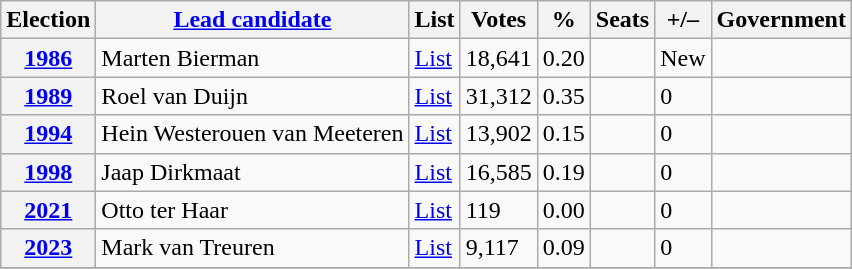<table class="wikitable">
<tr>
<th>Election</th>
<th><a href='#'>Lead candidate</a></th>
<th>List</th>
<th>Votes</th>
<th>%</th>
<th>Seats</th>
<th>+/–</th>
<th>Government</th>
</tr>
<tr>
<th><a href='#'>1986</a></th>
<td>Marten Bierman</td>
<td align="left"><a href='#'>List</a></td>
<td>18,641</td>
<td>0.20</td>
<td></td>
<td>New</td>
<td></td>
</tr>
<tr>
<th><a href='#'>1989</a></th>
<td>Roel van Duijn</td>
<td align="left"><a href='#'>List</a></td>
<td>31,312</td>
<td>0.35</td>
<td></td>
<td> 0</td>
<td></td>
</tr>
<tr>
<th><a href='#'>1994</a></th>
<td>Hein Westerouen van Meeteren</td>
<td align="left"><a href='#'>List</a></td>
<td>13,902</td>
<td>0.15</td>
<td></td>
<td> 0</td>
<td></td>
</tr>
<tr>
<th><a href='#'>1998</a></th>
<td>Jaap Dirkmaat</td>
<td align="left"><a href='#'>List</a></td>
<td>16,585</td>
<td>0.19</td>
<td></td>
<td> 0</td>
<td></td>
</tr>
<tr>
<th><a href='#'>2021</a></th>
<td>Otto ter Haar</td>
<td align="left"><a href='#'>List</a></td>
<td>119</td>
<td>0.00</td>
<td></td>
<td> 0</td>
<td></td>
</tr>
<tr>
<th><a href='#'>2023</a></th>
<td>Mark van Treuren</td>
<td align="left"><a href='#'>List</a></td>
<td>9,117</td>
<td>0.09</td>
<td></td>
<td> 0</td>
<td></td>
</tr>
<tr>
</tr>
</table>
